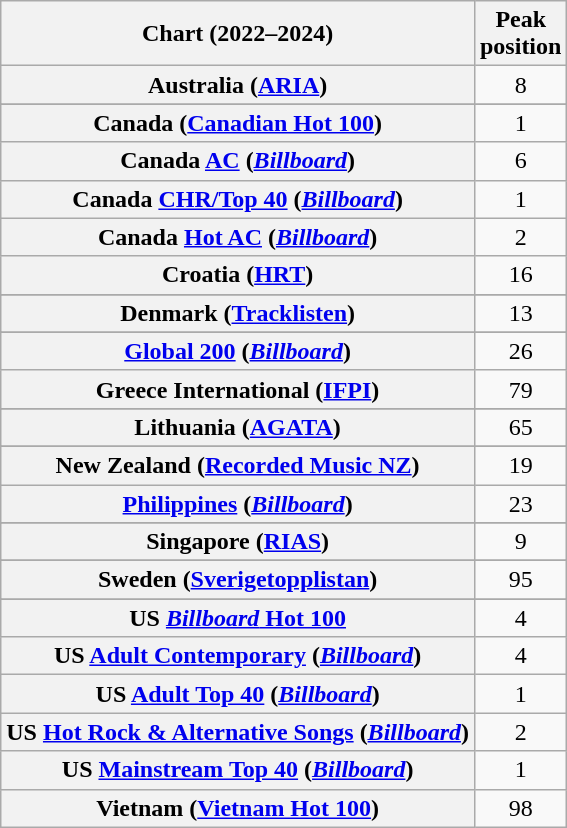<table class="wikitable sortable plainrowheaders" style="text-align:center">
<tr>
<th scope="col">Chart (2022–2024)</th>
<th scope="col">Peak<br>position</th>
</tr>
<tr>
<th scope="row">Australia (<a href='#'>ARIA</a>)</th>
<td>8</td>
</tr>
<tr>
</tr>
<tr>
</tr>
<tr>
<th scope="row">Canada (<a href='#'>Canadian Hot 100</a>)</th>
<td>1</td>
</tr>
<tr>
<th scope="row">Canada <a href='#'>AC</a> (<em><a href='#'>Billboard</a></em>)</th>
<td>6</td>
</tr>
<tr>
<th scope="row">Canada <a href='#'>CHR/Top 40</a> (<em><a href='#'>Billboard</a></em>)</th>
<td>1</td>
</tr>
<tr>
<th scope="row">Canada <a href='#'>Hot AC</a> (<em><a href='#'>Billboard</a></em>)</th>
<td>2</td>
</tr>
<tr>
<th scope="row">Croatia (<a href='#'>HRT</a>)</th>
<td>16</td>
</tr>
<tr>
</tr>
<tr>
</tr>
<tr>
<th scope="row">Denmark (<a href='#'>Tracklisten</a>)</th>
<td>13</td>
</tr>
<tr>
</tr>
<tr>
</tr>
<tr>
<th scope="row"><a href='#'>Global 200</a> (<em><a href='#'>Billboard</a></em>)</th>
<td>26</td>
</tr>
<tr>
<th scope= "row">Greece International (<a href='#'>IFPI</a>)</th>
<td>79</td>
</tr>
<tr>
</tr>
<tr>
</tr>
<tr>
<th scope="row">Lithuania (<a href='#'>AGATA</a>)</th>
<td>65</td>
</tr>
<tr>
</tr>
<tr>
</tr>
<tr>
<th scope="row">New Zealand (<a href='#'>Recorded Music NZ</a>)</th>
<td>19</td>
</tr>
<tr>
<th scope="row"><a href='#'>Philippines</a> (<em><a href='#'>Billboard</a></em>)</th>
<td>23</td>
</tr>
<tr>
</tr>
<tr>
</tr>
<tr>
<th scope="row">Singapore (<a href='#'>RIAS</a>)</th>
<td>9</td>
</tr>
<tr>
</tr>
<tr>
</tr>
<tr>
</tr>
<tr>
<th scope="row">Sweden (<a href='#'>Sverigetopplistan</a>)</th>
<td>95</td>
</tr>
<tr>
</tr>
<tr>
</tr>
<tr>
<th scope="row">US <a href='#'><em>Billboard</em> Hot 100</a></th>
<td>4</td>
</tr>
<tr>
<th scope="row">US <a href='#'>Adult Contemporary</a> (<em><a href='#'>Billboard</a></em>)</th>
<td>4</td>
</tr>
<tr>
<th scope="row">US <a href='#'>Adult Top 40</a> (<em><a href='#'>Billboard</a></em>)</th>
<td>1</td>
</tr>
<tr>
<th scope="row">US <a href='#'>Hot Rock & Alternative Songs</a> (<em><a href='#'>Billboard</a></em>)</th>
<td>2</td>
</tr>
<tr>
<th scope="row">US <a href='#'>Mainstream Top 40</a> (<em><a href='#'>Billboard</a></em>)</th>
<td>1</td>
</tr>
<tr>
<th scope="row">Vietnam (<a href='#'>Vietnam Hot 100</a>)</th>
<td>98</td>
</tr>
</table>
